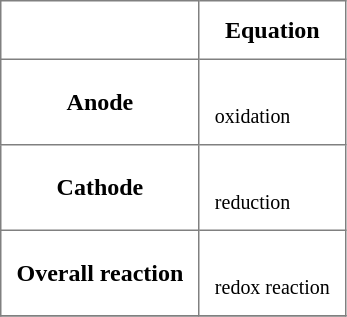<table border="1" cellspacing="0" cellpadding="10" style="border-collapse:collapse;">
<tr>
<th></th>
<th>Equation</th>
</tr>
<tr>
<th>Anode</th>
<td><br><small>oxidation</small></td>
</tr>
<tr>
<th>Cathode</th>
<td><br><small>reduction</small></td>
</tr>
<tr>
<th>Overall reaction</th>
<td><br><small>redox reaction</small></td>
</tr>
<tr>
</tr>
</table>
